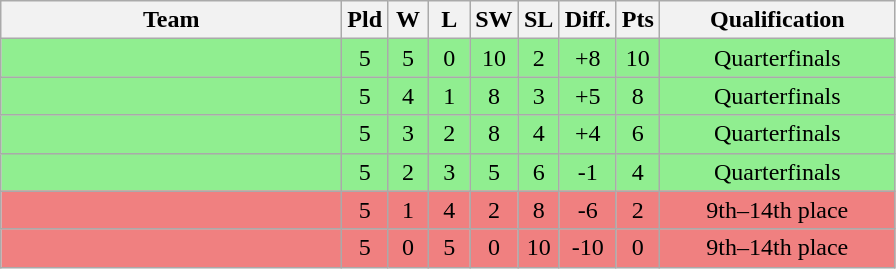<table class=wikitable style="text-align:center">
<tr>
<th width=220>Team</th>
<th width=20>Pld</th>
<th width=20>W</th>
<th width=20>L</th>
<th width=20>SW</th>
<th width=20>SL</th>
<th width=20>Diff.</th>
<th width=20>Pts</th>
<th width=150>Qualification</th>
</tr>
<tr bgcolor=90EE90>
<td align=left></td>
<td>5</td>
<td>5</td>
<td>0</td>
<td>10</td>
<td>2</td>
<td>+8</td>
<td>10</td>
<td>Quarterfinals</td>
</tr>
<tr bgcolor=90EE90>
<td align=left></td>
<td>5</td>
<td>4</td>
<td>1</td>
<td>8</td>
<td>3</td>
<td>+5</td>
<td>8</td>
<td>Quarterfinals</td>
</tr>
<tr bgcolor=90EE90>
<td align=left></td>
<td>5</td>
<td>3</td>
<td>2</td>
<td>8</td>
<td>4</td>
<td>+4</td>
<td>6</td>
<td>Quarterfinals</td>
</tr>
<tr bgcolor=90EE90>
<td align=left></td>
<td>5</td>
<td>2</td>
<td>3</td>
<td>5</td>
<td>6</td>
<td>-1</td>
<td>4</td>
<td>Quarterfinals</td>
</tr>
<tr bgcolor=F08080>
<td align=left></td>
<td>5</td>
<td>1</td>
<td>4</td>
<td>2</td>
<td>8</td>
<td>-6</td>
<td>2</td>
<td>9th–14th place</td>
</tr>
<tr bgcolor=F08080>
<td align=left></td>
<td>5</td>
<td>0</td>
<td>5</td>
<td>0</td>
<td>10</td>
<td>-10</td>
<td>0</td>
<td>9th–14th place</td>
</tr>
</table>
